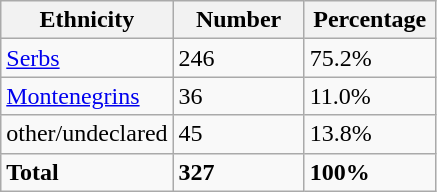<table class="wikitable">
<tr>
<th width="100px">Ethnicity</th>
<th width="80px">Number</th>
<th width="80px">Percentage</th>
</tr>
<tr>
<td><a href='#'>Serbs</a></td>
<td>246</td>
<td>75.2%</td>
</tr>
<tr>
<td><a href='#'>Montenegrins</a></td>
<td>36</td>
<td>11.0%</td>
</tr>
<tr>
<td>other/undeclared</td>
<td>45</td>
<td>13.8%</td>
</tr>
<tr>
<td><strong>Total</strong></td>
<td><strong>327</strong></td>
<td><strong>100%</strong></td>
</tr>
</table>
